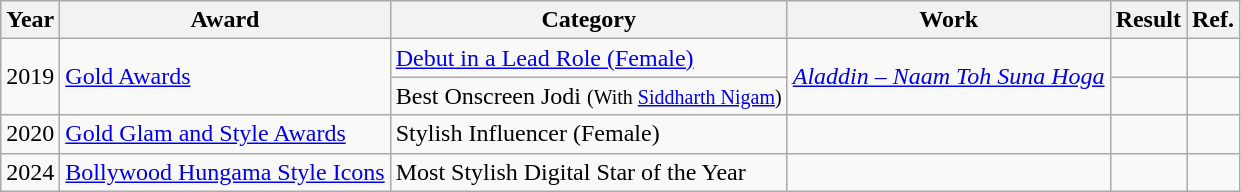<table class="wikitable">
<tr>
<th>Year</th>
<th>Award</th>
<th>Category</th>
<th>Work</th>
<th>Result</th>
<th>Ref.</th>
</tr>
<tr>
<td rowspan="2">2019</td>
<td rowspan="2"><a href='#'>Gold Awards</a></td>
<td><a href='#'>Debut in a Lead Role (Female)</a></td>
<td rowspan="2"><em><a href='#'>Aladdin – Naam Toh Suna Hoga</a></em></td>
<td></td>
<td></td>
</tr>
<tr>
<td>Best Onscreen Jodi <small>(With <a href='#'>Siddharth Nigam</a>)</small></td>
<td></td>
<td></td>
</tr>
<tr>
<td>2020</td>
<td><a href='#'>Gold Glam and Style Awards</a></td>
<td>Stylish Influencer (Female)</td>
<td></td>
<td></td>
<td></td>
</tr>
<tr>
<td>2024</td>
<td><a href='#'>Bollywood Hungama Style Icons</a></td>
<td>Most Stylish Digital Star of the Year</td>
<td></td>
<td></td>
<td></td>
</tr>
</table>
